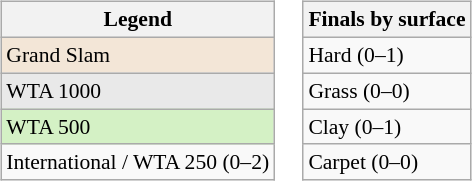<table>
<tr valign=top>
<td><br><table class="wikitable" style="font-size:90%;">
<tr>
<th>Legend</th>
</tr>
<tr>
<td style="background:#f3e6d7;">Grand Slam</td>
</tr>
<tr>
<td bgcolor=e9e9e9>WTA 1000</td>
</tr>
<tr>
<td bgcolor=d4f1c5>WTA 500</td>
</tr>
<tr>
<td>International / WTA 250 (0–2)</td>
</tr>
</table>
</td>
<td><br><table class="wikitable" style="font-size:90%;">
<tr>
<th>Finals by surface</th>
</tr>
<tr>
<td>Hard (0–1)</td>
</tr>
<tr>
<td>Grass (0–0)</td>
</tr>
<tr>
<td>Clay (0–1)</td>
</tr>
<tr>
<td>Carpet (0–0)</td>
</tr>
</table>
</td>
</tr>
</table>
